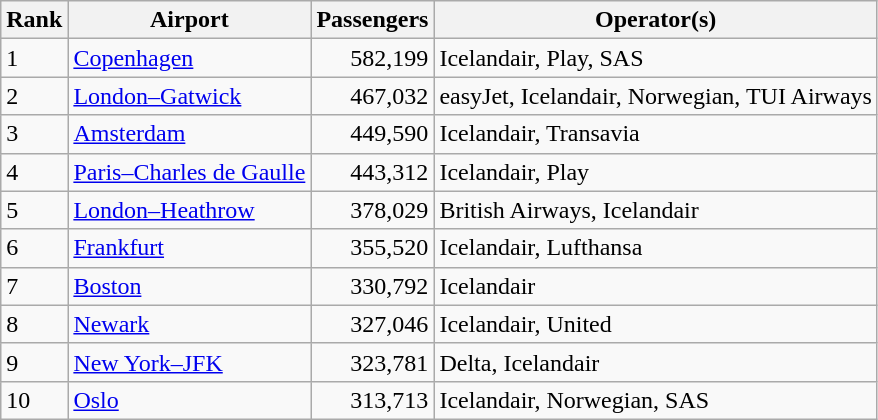<table class="wikitable sortable">
<tr>
<th>Rank</th>
<th>Airport</th>
<th>Passengers</th>
<th>Operator(s)</th>
</tr>
<tr>
<td>1</td>
<td><a href='#'>Copenhagen</a></td>
<td align="right">582,199</td>
<td>Icelandair, Play, SAS</td>
</tr>
<tr>
<td>2</td>
<td><a href='#'>London–Gatwick</a></td>
<td align="right">467,032</td>
<td>easyJet, Icelandair, Norwegian, TUI Airways</td>
</tr>
<tr>
<td>3</td>
<td><a href='#'>Amsterdam</a></td>
<td align="right">449,590</td>
<td>Icelandair, Transavia</td>
</tr>
<tr>
<td>4</td>
<td><a href='#'>Paris–Charles de Gaulle</a></td>
<td align="right">443,312</td>
<td>Icelandair, Play</td>
</tr>
<tr>
<td>5</td>
<td><a href='#'>London–Heathrow</a></td>
<td align="right">378,029</td>
<td>British Airways, Icelandair</td>
</tr>
<tr>
<td>6</td>
<td><a href='#'>Frankfurt</a></td>
<td align="right">355,520</td>
<td>Icelandair, Lufthansa</td>
</tr>
<tr>
<td>7</td>
<td><a href='#'>Boston</a></td>
<td align="right">330,792</td>
<td>Icelandair</td>
</tr>
<tr>
<td>8</td>
<td><a href='#'>Newark</a></td>
<td align="right">327,046</td>
<td>Icelandair, United</td>
</tr>
<tr>
<td>9</td>
<td><a href='#'>New York–JFK</a></td>
<td align="right">323,781</td>
<td>Delta, Icelandair</td>
</tr>
<tr>
<td>10</td>
<td><a href='#'>Oslo</a></td>
<td align="right">313,713</td>
<td>Icelandair, Norwegian, SAS</td>
</tr>
</table>
